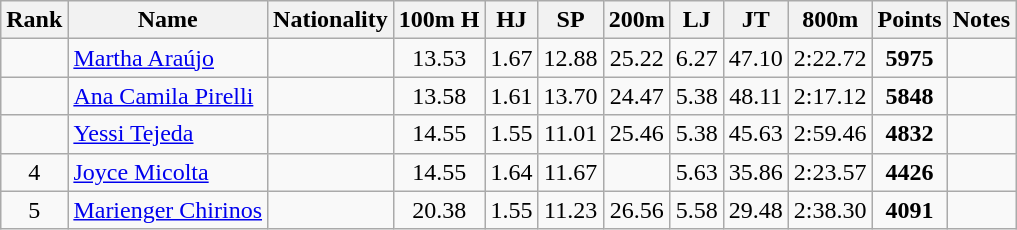<table class="wikitable sortable" style="text-align:center">
<tr>
<th>Rank</th>
<th>Name</th>
<th>Nationality</th>
<th>100m H</th>
<th>HJ</th>
<th>SP</th>
<th>200m</th>
<th>LJ</th>
<th>JT</th>
<th>800m</th>
<th>Points</th>
<th>Notes</th>
</tr>
<tr>
<td></td>
<td align=left><a href='#'>Martha Araújo</a></td>
<td align=left></td>
<td>13.53</td>
<td>1.67</td>
<td>12.88</td>
<td>25.22</td>
<td>6.27</td>
<td>47.10</td>
<td>2:22.72</td>
<td><strong>5975</strong></td>
<td><strong></strong></td>
</tr>
<tr>
<td></td>
<td align=left><a href='#'>Ana Camila Pirelli</a></td>
<td align=left></td>
<td>13.58</td>
<td>1.61</td>
<td>13.70</td>
<td>24.47</td>
<td>5.38</td>
<td>48.11</td>
<td>2:17.12</td>
<td><strong>5848</strong></td>
<td></td>
</tr>
<tr>
<td></td>
<td align=left><a href='#'>Yessi Tejeda</a></td>
<td align=left></td>
<td>14.55</td>
<td>1.55</td>
<td>11.01</td>
<td>25.46</td>
<td>5.38</td>
<td>45.63</td>
<td>2:59.46</td>
<td><strong>4832</strong></td>
<td></td>
</tr>
<tr>
<td>4</td>
<td align=left><a href='#'>Joyce Micolta</a></td>
<td align=left></td>
<td>14.55</td>
<td>1.64</td>
<td>11.67</td>
<td></td>
<td>5.63</td>
<td>35.86</td>
<td>2:23.57</td>
<td><strong>4426</strong></td>
<td></td>
</tr>
<tr>
<td>5</td>
<td align=left><a href='#'>Marienger Chirinos</a></td>
<td align=left></td>
<td>20.38</td>
<td>1.55</td>
<td>11.23</td>
<td>26.56</td>
<td>5.58</td>
<td>29.48</td>
<td>2:38.30</td>
<td><strong>4091</strong></td>
<td></td>
</tr>
</table>
